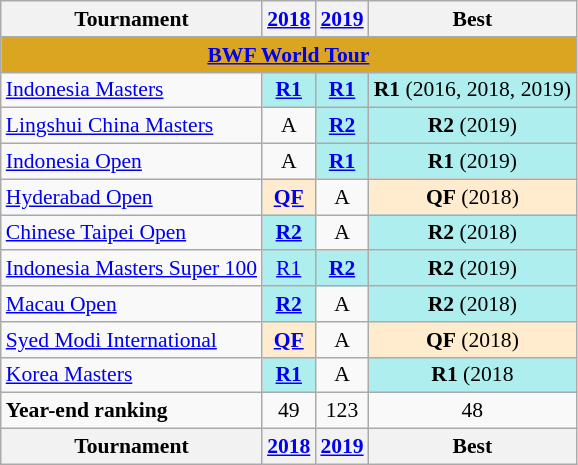<table style='font-size: 90%; text-align:center;' class='wikitable'>
<tr>
<th>Tournament</th>
<th><a href='#'>2018</a></th>
<th><a href='#'>2019</a></th>
<th>Best</th>
</tr>
<tr bgcolor=DAA520>
<td colspan=20 align=center><strong><a href='#'>BWF World Tour</a></strong></td>
</tr>
<tr>
<td align=left><a href='#'>Indonesia Masters</a></td>
<td bgcolor=AFEEEE><a href='#'><strong>R1</strong></a></td>
<td bgcolor=AFEEEE><a href='#'><strong>R1</strong></a></td>
<td bgcolor=AFEEEE><strong>R1</strong> (2016, 2018, 2019)</td>
</tr>
<tr>
<td align=left><a href='#'>Lingshui China Masters</a></td>
<td>A</td>
<td bgcolor=AFEEEE><a href='#'><strong>R2</strong></a></td>
<td bgcolor=AFEEEE><strong>R2</strong> (2019)</td>
</tr>
<tr>
<td align=left><a href='#'>Indonesia Open</a></td>
<td>A</td>
<td bgcolor=AFEEEE><a href='#'><strong>R1</strong></a></td>
<td bgcolor=AFEEEE><strong>R1</strong> (2019)</td>
</tr>
<tr>
<td align=left><a href='#'>Hyderabad Open</a></td>
<td bgcolor=FFEBCD><a href='#'><strong>QF</strong></a></td>
<td>A</td>
<td bgcolor=FFEBCD><strong>QF</strong> (2018)</td>
</tr>
<tr>
<td align=left><a href='#'>Chinese Taipei Open</a></td>
<td bgcolor=AFEEEE><a href='#'><strong>R2</strong></a></td>
<td>A</td>
<td bgcolor=AFEEEE><strong>R2</strong> (2018)</td>
</tr>
<tr>
<td align=left><a href='#'>Indonesia Masters Super 100</a></td>
<td bgcolor=AFEEEE><a href='#'>R1</a></td>
<td bgcolor=AFEEEE><a href='#'><strong>R2</strong></a></td>
<td bgcolor=AFEEEE><strong>R2</strong> (2019)</td>
</tr>
<tr>
<td align=left><a href='#'>Macau Open</a></td>
<td bgcolor=AFEEEE><a href='#'><strong>R2</strong></a></td>
<td>A</td>
<td bgcolor=AFEEEE><strong>R2</strong> (2018)</td>
</tr>
<tr>
<td align=left><a href='#'>Syed Modi International</a></td>
<td bgcolor=FFEBCD><a href='#'><strong>QF</strong></a></td>
<td>A</td>
<td bgcolor=FFEBCD><strong>QF</strong> (2018)</td>
</tr>
<tr>
<td align=left><a href='#'>Korea Masters</a></td>
<td bgcolor=AFEEEE><a href='#'><strong>R1</strong></a></td>
<td>A</td>
<td bgcolor=AFEEEE><strong>R1</strong> (2018</td>
</tr>
<tr>
<td align=left><strong>Year-end ranking</strong></td>
<td>49</td>
<td>123</td>
<td>48</td>
</tr>
<tr>
<th>Tournament</th>
<th><a href='#'>2018</a></th>
<th><a href='#'>2019</a></th>
<th>Best</th>
</tr>
</table>
